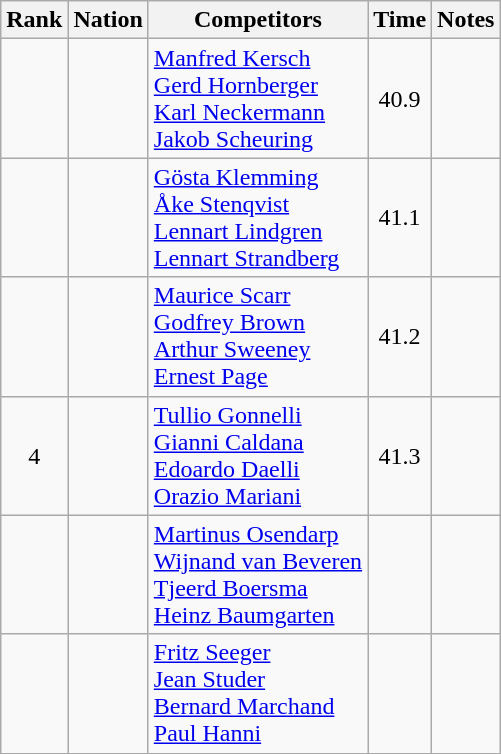<table class="wikitable sortable" style="text-align:center">
<tr>
<th>Rank</th>
<th>Nation</th>
<th>Competitors</th>
<th>Time</th>
<th>Notes</th>
</tr>
<tr>
<td></td>
<td align=left></td>
<td align=left><a href='#'>Manfred Kersch</a><br><a href='#'>Gerd Hornberger</a><br><a href='#'>Karl Neckermann</a><br><a href='#'>Jakob Scheuring</a></td>
<td>40.9</td>
<td></td>
</tr>
<tr>
<td></td>
<td align=left></td>
<td align=left><a href='#'>Gösta Klemming</a><br><a href='#'>Åke Stenqvist</a><br><a href='#'>Lennart Lindgren</a><br><a href='#'>Lennart Strandberg</a></td>
<td>41.1</td>
<td></td>
</tr>
<tr>
<td></td>
<td align=left></td>
<td align=left><a href='#'>Maurice Scarr</a><br><a href='#'>Godfrey Brown</a><br><a href='#'>Arthur Sweeney</a><br><a href='#'>Ernest Page</a></td>
<td>41.2</td>
<td></td>
</tr>
<tr>
<td>4</td>
<td align=left></td>
<td align=left><a href='#'>Tullio Gonnelli</a><br><a href='#'>Gianni Caldana</a><br><a href='#'>Edoardo Daelli</a><br><a href='#'>Orazio Mariani</a></td>
<td>41.3</td>
<td></td>
</tr>
<tr>
<td></td>
<td align=left></td>
<td align=left><a href='#'>Martinus Osendarp</a><br><a href='#'>Wijnand van Beveren</a><br><a href='#'>Tjeerd Boersma</a><br><a href='#'>Heinz Baumgarten</a></td>
<td></td>
<td></td>
</tr>
<tr>
<td></td>
<td align=left></td>
<td align=left><a href='#'>Fritz Seeger</a><br><a href='#'>Jean Studer</a><br><a href='#'>Bernard Marchand</a><br><a href='#'>Paul Hanni</a></td>
<td></td>
<td></td>
</tr>
</table>
